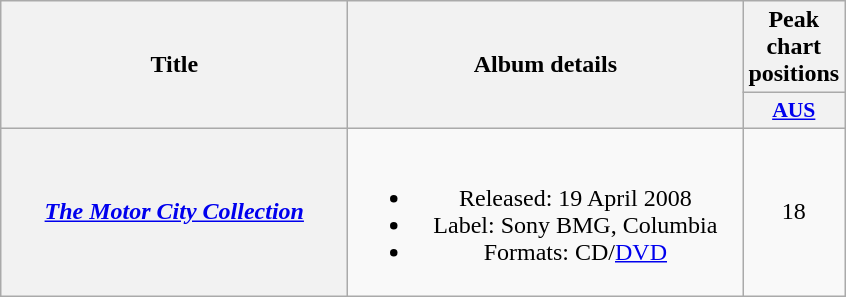<table class="wikitable plainrowheaders" style="text-align:center;" border="1">
<tr>
<th scope="col" rowspan="2" style="width:14em;">Title</th>
<th scope="col" rowspan="2" style="width:16em;">Album details</th>
<th scope="col" colspan="1">Peak chart positions</th>
</tr>
<tr>
<th scope="col" style="width:3em;font-size:90%;"><a href='#'>AUS</a><br></th>
</tr>
<tr>
<th scope="row"><em><a href='#'>The Motor City Collection</a></em></th>
<td><br><ul><li>Released: 19 April 2008</li><li>Label: Sony BMG, Columbia</li><li>Formats: CD/<a href='#'>DVD</a></li></ul></td>
<td>18</td>
</tr>
</table>
